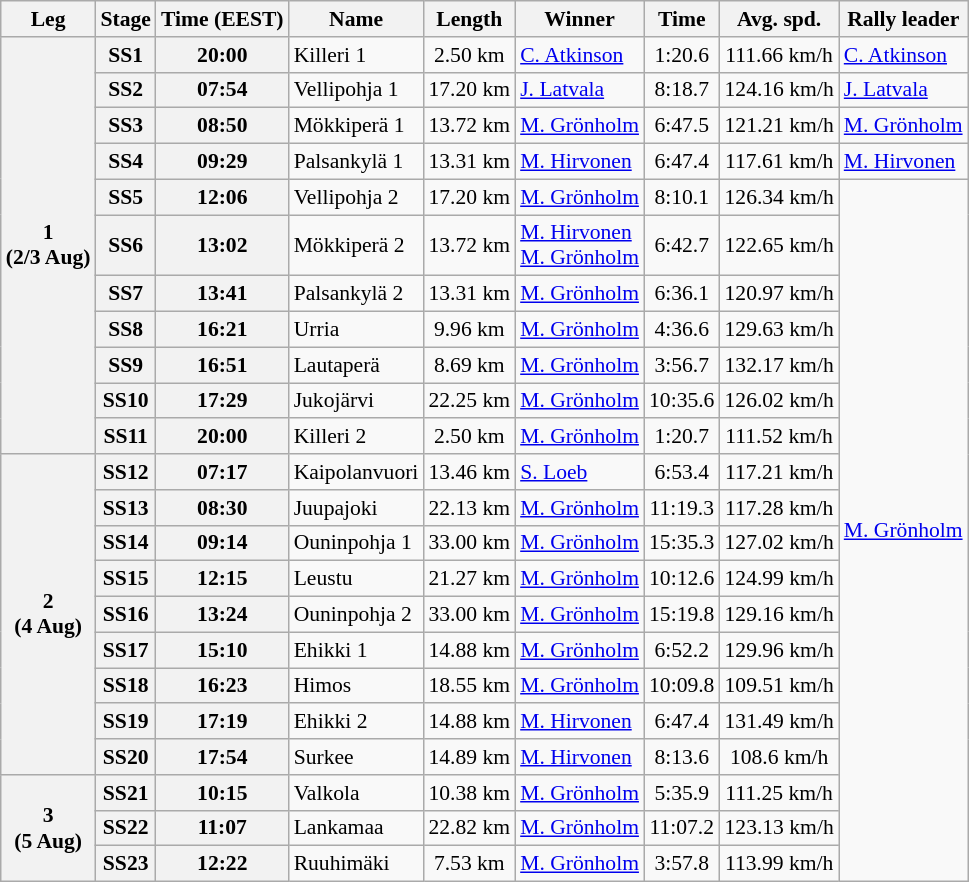<table class="wikitable" style="text-align: center; font-size: 90%; max-width: 950px;">
<tr>
<th>Leg</th>
<th>Stage</th>
<th>Time (EEST)</th>
<th>Name</th>
<th>Length</th>
<th>Winner</th>
<th>Time</th>
<th>Avg. spd.</th>
<th>Rally leader</th>
</tr>
<tr>
<th rowspan=11>1<br>(2/3 Aug)</th>
<th>SS1</th>
<th>20:00</th>
<td align=left>Killeri 1</td>
<td>2.50 km</td>
<td align=left> <a href='#'>C. Atkinson</a></td>
<td>1:20.6</td>
<td>111.66 km/h</td>
<td align=left> <a href='#'>C. Atkinson</a></td>
</tr>
<tr>
<th>SS2</th>
<th>07:54</th>
<td align=left>Vellipohja 1</td>
<td>17.20 km</td>
<td align=left> <a href='#'>J. Latvala</a></td>
<td>8:18.7</td>
<td>124.16 km/h</td>
<td align=left> <a href='#'>J. Latvala</a></td>
</tr>
<tr>
<th>SS3</th>
<th>08:50</th>
<td align=left>Mökkiperä 1</td>
<td>13.72 km</td>
<td align=left> <a href='#'>M. Grönholm</a></td>
<td>6:47.5</td>
<td>121.21 km/h</td>
<td align=left> <a href='#'>M. Grönholm</a></td>
</tr>
<tr>
<th>SS4</th>
<th>09:29</th>
<td align=left>Palsankylä 1</td>
<td>13.31 km</td>
<td align=left> <a href='#'>M. Hirvonen</a></td>
<td>6:47.4</td>
<td>117.61 km/h</td>
<td align=left> <a href='#'>M. Hirvonen</a></td>
</tr>
<tr>
<th>SS5</th>
<th>12:06</th>
<td align=left>Vellipohja 2</td>
<td>17.20 km</td>
<td align=left> <a href='#'>M. Grönholm</a></td>
<td>8:10.1</td>
<td>126.34 km/h</td>
<td align=left rowspan=19> <a href='#'>M. Grönholm</a></td>
</tr>
<tr>
<th>SS6</th>
<th>13:02</th>
<td align=left>Mökkiperä 2</td>
<td>13.72 km</td>
<td align=left> <a href='#'>M. Hirvonen</a><br> <a href='#'>M. Grönholm</a></td>
<td>6:42.7</td>
<td>122.65 km/h</td>
</tr>
<tr>
<th>SS7</th>
<th>13:41</th>
<td align=left>Palsankylä 2</td>
<td>13.31 km</td>
<td align=left> <a href='#'>M. Grönholm</a></td>
<td>6:36.1</td>
<td>120.97 km/h</td>
</tr>
<tr>
<th>SS8</th>
<th>16:21</th>
<td align=left>Urria</td>
<td>9.96 km</td>
<td align=left> <a href='#'>M. Grönholm</a></td>
<td>4:36.6</td>
<td>129.63 km/h</td>
</tr>
<tr>
<th>SS9</th>
<th>16:51</th>
<td align=left>Lautaperä</td>
<td>8.69 km</td>
<td align=left> <a href='#'>M. Grönholm</a></td>
<td>3:56.7</td>
<td>132.17 km/h</td>
</tr>
<tr>
<th>SS10</th>
<th>17:29</th>
<td align=left>Jukojärvi</td>
<td>22.25 km</td>
<td align=left> <a href='#'>M. Grönholm</a></td>
<td>10:35.6</td>
<td>126.02 km/h</td>
</tr>
<tr>
<th>SS11</th>
<th>20:00</th>
<td align=left>Killeri 2</td>
<td>2.50 km</td>
<td align=left> <a href='#'>M. Grönholm</a></td>
<td>1:20.7</td>
<td>111.52 km/h</td>
</tr>
<tr>
<th rowspan=9>2<br>(4 Aug)</th>
<th>SS12</th>
<th>07:17</th>
<td align=left>Kaipolanvuori</td>
<td>13.46 km</td>
<td align=left> <a href='#'>S. Loeb</a></td>
<td>6:53.4</td>
<td>117.21 km/h</td>
</tr>
<tr>
<th>SS13</th>
<th>08:30</th>
<td align=left>Juupajoki</td>
<td>22.13 km</td>
<td align=left> <a href='#'>M. Grönholm</a></td>
<td>11:19.3</td>
<td>117.28 km/h</td>
</tr>
<tr>
<th>SS14</th>
<th>09:14</th>
<td align=left>Ouninpohja 1</td>
<td>33.00 km</td>
<td align=left> <a href='#'>M. Grönholm</a></td>
<td>15:35.3</td>
<td>127.02 km/h</td>
</tr>
<tr>
<th>SS15</th>
<th>12:15</th>
<td align=left>Leustu</td>
<td>21.27 km</td>
<td align=left> <a href='#'>M. Grönholm</a></td>
<td>10:12.6</td>
<td>124.99 km/h</td>
</tr>
<tr>
<th>SS16</th>
<th>13:24</th>
<td align=left>Ouninpohja 2</td>
<td>33.00 km</td>
<td align=left> <a href='#'>M. Grönholm</a></td>
<td>15:19.8</td>
<td>129.16 km/h</td>
</tr>
<tr>
<th>SS17</th>
<th>15:10</th>
<td align=left>Ehikki 1</td>
<td>14.88 km</td>
<td align=left> <a href='#'>M. Grönholm</a></td>
<td>6:52.2</td>
<td>129.96 km/h</td>
</tr>
<tr>
<th>SS18</th>
<th>16:23</th>
<td align=left>Himos</td>
<td>18.55 km</td>
<td align=left> <a href='#'>M. Grönholm</a></td>
<td>10:09.8</td>
<td>109.51 km/h</td>
</tr>
<tr>
<th>SS19</th>
<th>17:19</th>
<td align=left>Ehikki 2</td>
<td>14.88 km</td>
<td align=left> <a href='#'>M. Hirvonen</a></td>
<td>6:47.4</td>
<td>131.49 km/h</td>
</tr>
<tr>
<th>SS20</th>
<th>17:54</th>
<td align=left>Surkee</td>
<td>14.89 km</td>
<td align=left> <a href='#'>M. Hirvonen</a></td>
<td>8:13.6</td>
<td>108.6 km/h</td>
</tr>
<tr>
<th rowspan=3>3<br>(5 Aug)</th>
<th>SS21</th>
<th>10:15</th>
<td align=left>Valkola</td>
<td>10.38 km</td>
<td align=left> <a href='#'>M. Grönholm</a></td>
<td>5:35.9</td>
<td>111.25 km/h</td>
</tr>
<tr>
<th>SS22</th>
<th>11:07</th>
<td align=left>Lankamaa</td>
<td>22.82 km</td>
<td align=left> <a href='#'>M. Grönholm</a></td>
<td>11:07.2</td>
<td>123.13 km/h</td>
</tr>
<tr>
<th>SS23</th>
<th>12:22</th>
<td align=left>Ruuhimäki</td>
<td>7.53 km</td>
<td align=left> <a href='#'>M. Grönholm</a></td>
<td>3:57.8</td>
<td>113.99 km/h</td>
</tr>
</table>
